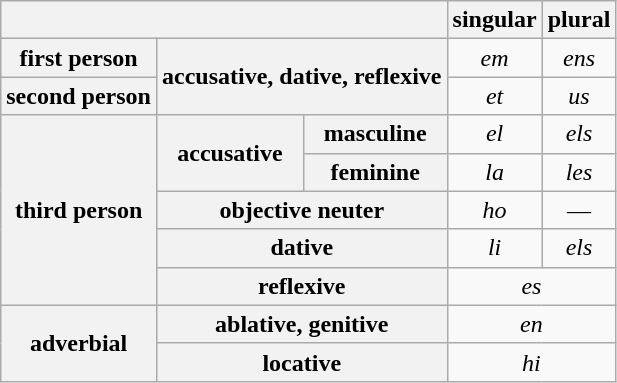<table class="wikitable" style="text-align: center;">
<tr>
<th colspan="3"></th>
<th>singular</th>
<th>plural</th>
</tr>
<tr>
<th>first person</th>
<th rowspan="2" colspan="2">accusative, dative, reflexive</th>
<td><em>em</em></td>
<td><em>ens</em></td>
</tr>
<tr>
<th>second person</th>
<td><em>et</em></td>
<td><em>us</em></td>
</tr>
<tr>
<th rowspan="5">third person</th>
<th rowspan="2">accusative</th>
<th>masculine</th>
<td><em>el</em></td>
<td><em>els</em></td>
</tr>
<tr>
<th>feminine</th>
<td><em>la</em></td>
<td><em>les</em></td>
</tr>
<tr>
<th colspan="2">objective neuter</th>
<td><em>ho</em></td>
<td>—</td>
</tr>
<tr>
<th colspan="2">dative</th>
<td><em>li</em></td>
<td><em>els</em></td>
</tr>
<tr>
<th colspan="2">reflexive</th>
<td colspan="2"><em>es</em></td>
</tr>
<tr>
<th rowspan="2">adverbial</th>
<th colspan="2">ablative, genitive</th>
<td colspan="2"><em>en</em></td>
</tr>
<tr>
<th colspan="2">locative</th>
<td colspan="2"><em>hi</em></td>
</tr>
</table>
